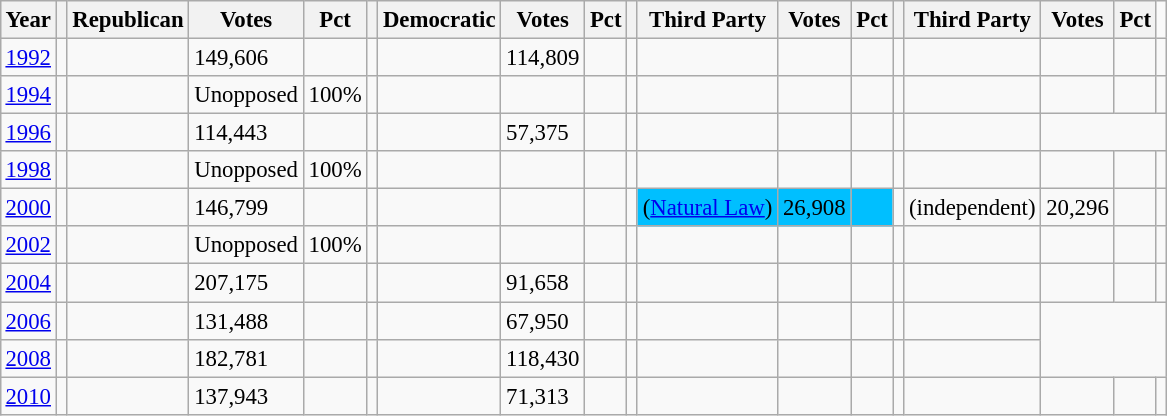<table class="wikitable" style="margin:0.5em ; font-size:95%">
<tr>
<th>Year</th>
<th></th>
<th>Republican</th>
<th>Votes</th>
<th>Pct</th>
<th></th>
<th>Democratic</th>
<th>Votes</th>
<th>Pct</th>
<th></th>
<th>Third Party</th>
<th>Votes</th>
<th>Pct</th>
<th></th>
<th>Third Party</th>
<th>Votes</th>
<th>Pct</th>
</tr>
<tr>
<td><a href='#'>1992</a></td>
<td></td>
<td></td>
<td>149,606</td>
<td></td>
<td></td>
<td></td>
<td>114,809</td>
<td></td>
<td></td>
<td></td>
<td></td>
<td></td>
<td></td>
<td></td>
<td></td>
<td></td>
<td></td>
</tr>
<tr>
<td><a href='#'>1994</a></td>
<td></td>
<td></td>
<td>Unopposed</td>
<td>100%</td>
<td></td>
<td></td>
<td></td>
<td></td>
<td></td>
<td></td>
<td></td>
<td></td>
<td></td>
<td></td>
<td></td>
<td></td>
<td></td>
</tr>
<tr>
<td><a href='#'>1996</a></td>
<td></td>
<td></td>
<td>114,443</td>
<td></td>
<td></td>
<td></td>
<td>57,375</td>
<td></td>
<td></td>
<td></td>
<td></td>
<td></td>
<td></td>
<td></td>
</tr>
<tr>
<td><a href='#'>1998</a></td>
<td></td>
<td></td>
<td>Unopposed</td>
<td>100%</td>
<td></td>
<td></td>
<td></td>
<td></td>
<td></td>
<td></td>
<td></td>
<td></td>
<td></td>
<td></td>
<td></td>
<td></td>
<td></td>
</tr>
<tr>
<td><a href='#'>2000</a></td>
<td></td>
<td></td>
<td>146,799</td>
<td></td>
<td></td>
<td></td>
<td></td>
<td></td>
<td></td>
<td ! style="background:#00bfff; "> (<a href='#'>Natural Law</a>)</td>
<td ! style="background:#00bfff; ">26,908</td>
<td ! style="background:#00bfff; "></td>
<td></td>
<td> (independent)</td>
<td>20,296</td>
<td></td>
<td></td>
</tr>
<tr>
<td><a href='#'>2002</a></td>
<td></td>
<td></td>
<td>Unopposed</td>
<td>100%</td>
<td></td>
<td></td>
<td></td>
<td></td>
<td></td>
<td></td>
<td></td>
<td></td>
<td></td>
<td></td>
<td></td>
<td></td>
<td></td>
</tr>
<tr>
<td><a href='#'>2004</a></td>
<td></td>
<td></td>
<td>207,175</td>
<td></td>
<td></td>
<td></td>
<td>91,658</td>
<td></td>
<td></td>
<td></td>
<td></td>
<td></td>
<td></td>
<td></td>
<td></td>
<td></td>
<td></td>
</tr>
<tr>
<td><a href='#'>2006</a></td>
<td></td>
<td></td>
<td>131,488</td>
<td></td>
<td></td>
<td></td>
<td>67,950</td>
<td></td>
<td></td>
<td></td>
<td></td>
<td></td>
<td></td>
<td></td>
</tr>
<tr>
<td><a href='#'>2008</a></td>
<td></td>
<td></td>
<td>182,781</td>
<td></td>
<td></td>
<td></td>
<td>118,430</td>
<td></td>
<td></td>
<td></td>
<td></td>
<td></td>
<td></td>
<td></td>
</tr>
<tr>
<td><a href='#'>2010</a></td>
<td></td>
<td></td>
<td>137,943</td>
<td></td>
<td></td>
<td></td>
<td>71,313</td>
<td></td>
<td></td>
<td></td>
<td></td>
<td></td>
<td></td>
<td></td>
<td></td>
<td></td>
<td></td>
</tr>
</table>
